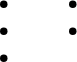<table border="0" cellpadding="2">
<tr valign="top">
<td><br><ul><li></li><li> <em></em></li><li></li></ul></td>
<td><br><ul><li></li><li> <em></em></li></ul></td>
</tr>
</table>
